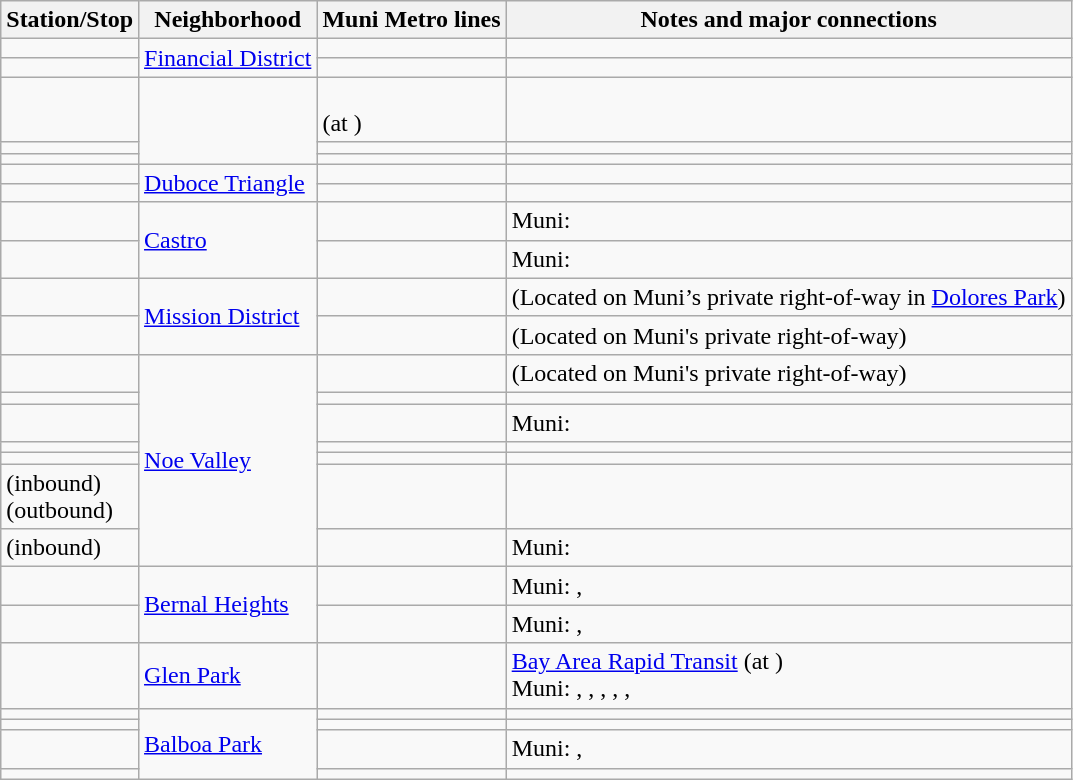<table class="wikitable">
<tr>
<th>Station/Stop</th>
<th>Neighborhood</th>
<th>Muni Metro lines</th>
<th>Notes and major connections</th>
</tr>
<tr>
<td> </td>
<td rowspan="2"><a href='#'>Financial District</a></td>
<td>    </td>
<td></td>
</tr>
<tr>
<td> </td>
<td>    </td>
<td></td>
</tr>
<tr>
<td> </td>
<td rowspan="3"></td>
<td>    <br> (at )</td>
<td></td>
</tr>
<tr>
<td> </td>
<td>    </td>
<td></td>
</tr>
<tr>
<td> </td>
<td>    </td>
<td></td>
</tr>
<tr>
<td> </td>
<td rowspan="2"><a href='#'>Duboce Triangle</a></td>
<td></td>
<td></td>
</tr>
<tr>
<td> </td>
<td>   </td>
<td></td>
</tr>
<tr>
<td></td>
<td rowspan="2"><a href='#'>Castro</a></td>
<td></td>
<td> Muni: </td>
</tr>
<tr>
<td> </td>
<td></td>
<td> Muni: </td>
</tr>
<tr>
<td></td>
<td rowspan="2"><a href='#'>Mission District</a></td>
<td></td>
<td>(Located on Muni’s private right-of-way in <a href='#'>Dolores Park</a>)</td>
</tr>
<tr>
<td></td>
<td></td>
<td>(Located on Muni's private right-of-way)</td>
</tr>
<tr>
<td></td>
<td rowspan="7"><a href='#'>Noe Valley</a></td>
<td></td>
<td>(Located on Muni's private right-of-way)</td>
</tr>
<tr>
<td></td>
<td></td>
<td></td>
</tr>
<tr>
<td> </td>
<td></td>
<td> Muni: </td>
</tr>
<tr>
<td></td>
<td></td>
<td></td>
</tr>
<tr>
<td></td>
<td></td>
<td></td>
</tr>
<tr>
<td>  (inbound)<br>  (outbound)</td>
<td></td>
<td></td>
</tr>
<tr>
<td> (inbound)</td>
<td></td>
<td> Muni: </td>
</tr>
<tr>
<td></td>
<td rowspan="2"><a href='#'>Bernal Heights</a></td>
<td></td>
<td> Muni: , </td>
</tr>
<tr>
<td> </td>
<td></td>
<td> Muni: , </td>
</tr>
<tr>
<td></td>
<td><a href='#'>Glen Park</a></td>
<td></td>
<td> <a href='#'>Bay Area Rapid Transit</a> (at )<br> Muni: , , , , , </td>
</tr>
<tr>
<td></td>
<td rowspan="4"><a href='#'>Balboa Park</a></td>
<td></td>
<td></td>
</tr>
<tr>
<td></td>
<td></td>
<td></td>
</tr>
<tr>
<td></td>
<td></td>
<td> Muni: , </td>
</tr>
<tr>
<td> </td>
<td> </td>
<td></td>
</tr>
</table>
